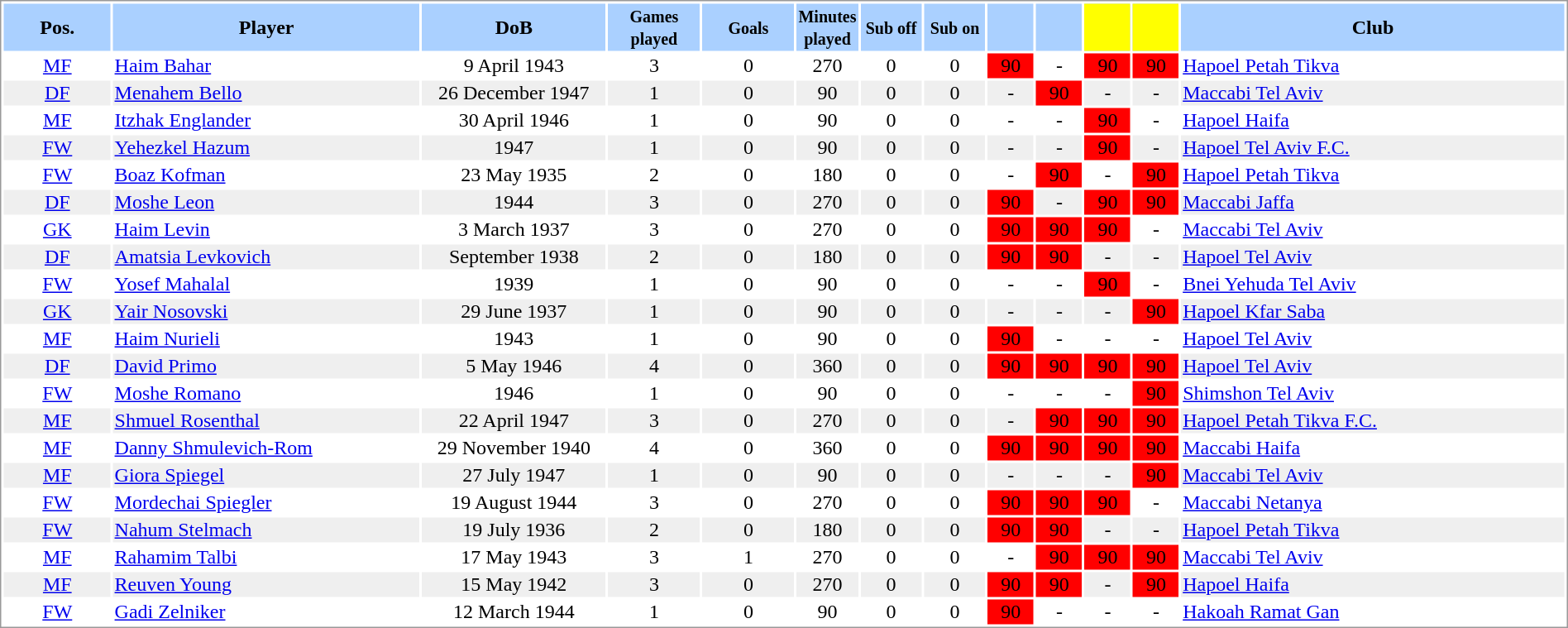<table border="0" width="100%" style="border: 1px solid #999; background-color:#FFFFFF; text-align:center">
<tr align="center" bgcolor="#AAD0FF">
<th width=7%>Pos.</th>
<th width=20%>Player</th>
<th width=12%>DoB</th>
<th width=6%><small>Games<br>played</small></th>
<th width=6%><small>Goals</small></th>
<th width=4%><small>Minutes<br>played</small></th>
<th width=4%><small>Sub off</small></th>
<th width=4%><small>Sub on</small></th>
<th width=3%></th>
<th width=3%></th>
<th width=3% bgcolor=yellow></th>
<th width=3% bgcolor=yellow></th>
<th width=27%>Club</th>
</tr>
<tr>
<td><a href='#'>MF</a></td>
<td align="left"><a href='#'>Haim Bahar</a></td>
<td>9 April 1943</td>
<td>3</td>
<td>0</td>
<td>270</td>
<td>0</td>
<td>0</td>
<td bgcolor=red>90</td>
<td>-</td>
<td bgcolor=red>90</td>
<td bgcolor=red>90</td>
<td align="left"> <a href='#'>Hapoel Petah Tikva</a></td>
</tr>
<tr bgcolor="#EFEFEF">
<td><a href='#'>DF</a></td>
<td align="left"><a href='#'>Menahem Bello</a></td>
<td>26 December 1947</td>
<td>1</td>
<td>0</td>
<td>90</td>
<td>0</td>
<td>0</td>
<td>-</td>
<td bgcolor=red>90</td>
<td>-</td>
<td>-</td>
<td align="left"> <a href='#'>Maccabi Tel Aviv</a></td>
</tr>
<tr>
<td><a href='#'>MF</a></td>
<td align="left"><a href='#'>Itzhak Englander</a></td>
<td>30 April 1946</td>
<td>1</td>
<td>0</td>
<td>90</td>
<td>0</td>
<td>0</td>
<td>-</td>
<td>-</td>
<td bgcolor=red>90</td>
<td>-</td>
<td align="left"> <a href='#'>Hapoel Haifa</a></td>
</tr>
<tr bgcolor="#EFEFEF">
<td><a href='#'>FW</a></td>
<td align="left"><a href='#'>Yehezkel Hazum</a></td>
<td>1947</td>
<td>1</td>
<td>0</td>
<td>90</td>
<td>0</td>
<td>0</td>
<td>-</td>
<td>-</td>
<td bgcolor=red>90</td>
<td>-</td>
<td align="left"> <a href='#'>Hapoel Tel Aviv F.C.</a></td>
</tr>
<tr>
<td><a href='#'>FW</a></td>
<td align="left"><a href='#'>Boaz Kofman</a></td>
<td>23 May 1935</td>
<td>2</td>
<td>0</td>
<td>180</td>
<td>0</td>
<td>0</td>
<td>-</td>
<td bgcolor=red>90</td>
<td>-</td>
<td bgcolor=red>90</td>
<td align="left"> <a href='#'>Hapoel Petah Tikva</a></td>
</tr>
<tr bgcolor="#EFEFEF">
<td><a href='#'>DF</a></td>
<td align="left"><a href='#'>Moshe Leon</a></td>
<td>1944</td>
<td>3</td>
<td>0</td>
<td>270</td>
<td>0</td>
<td>0</td>
<td bgcolor=red>90</td>
<td>-</td>
<td bgcolor=red>90</td>
<td bgcolor=red>90</td>
<td align="left"> <a href='#'>Maccabi Jaffa</a></td>
</tr>
<tr>
<td><a href='#'>GK</a></td>
<td align="left"><a href='#'>Haim Levin</a></td>
<td>3 March 1937</td>
<td>3</td>
<td>0</td>
<td>270</td>
<td>0</td>
<td>0</td>
<td bgcolor=red>90</td>
<td bgcolor=red>90</td>
<td bgcolor=red>90</td>
<td>-</td>
<td align="left"> <a href='#'>Maccabi Tel Aviv</a></td>
</tr>
<tr bgcolor="#EFEFEF">
<td><a href='#'>DF</a></td>
<td align="left"><a href='#'>Amatsia Levkovich</a></td>
<td>September 1938</td>
<td>2</td>
<td>0</td>
<td>180</td>
<td>0</td>
<td>0</td>
<td bgcolor=red>90</td>
<td bgcolor=red>90</td>
<td>-</td>
<td>-</td>
<td align="left"> <a href='#'>Hapoel Tel Aviv</a></td>
</tr>
<tr>
<td><a href='#'>FW</a></td>
<td align="left"><a href='#'>Yosef Mahalal</a></td>
<td>1939</td>
<td>1</td>
<td>0</td>
<td>90</td>
<td>0</td>
<td>0</td>
<td>-</td>
<td>-</td>
<td bgcolor=red>90</td>
<td>-</td>
<td align="left"> <a href='#'>Bnei Yehuda Tel Aviv</a></td>
</tr>
<tr bgcolor="#EFEFEF">
<td><a href='#'>GK</a></td>
<td align="left"><a href='#'>Yair Nosovski</a></td>
<td>29 June 1937</td>
<td>1</td>
<td>0</td>
<td>90</td>
<td>0</td>
<td>0</td>
<td>-</td>
<td>-</td>
<td>-</td>
<td bgcolor=red>90</td>
<td align="left"> <a href='#'>Hapoel Kfar Saba</a></td>
</tr>
<tr>
<td><a href='#'>MF</a></td>
<td align="left"><a href='#'>Haim Nurieli</a></td>
<td>1943</td>
<td>1</td>
<td>0</td>
<td>90</td>
<td>0</td>
<td>0</td>
<td bgcolor=red>90</td>
<td>-</td>
<td>-</td>
<td>-</td>
<td align="left"> <a href='#'>Hapoel Tel Aviv</a></td>
</tr>
<tr bgcolor="#EFEFEF">
<td><a href='#'>DF</a></td>
<td align="left"><a href='#'>David Primo</a></td>
<td>5 May 1946</td>
<td>4</td>
<td>0</td>
<td>360</td>
<td>0</td>
<td>0</td>
<td bgcolor=red>90</td>
<td bgcolor=red>90</td>
<td bgcolor=red>90</td>
<td bgcolor=red>90</td>
<td align="left"> <a href='#'>Hapoel Tel Aviv</a></td>
</tr>
<tr>
<td><a href='#'>FW</a></td>
<td align="left"><a href='#'>Moshe Romano</a></td>
<td>1946</td>
<td>1</td>
<td>0</td>
<td>90</td>
<td>0</td>
<td>0</td>
<td>-</td>
<td>-</td>
<td>-</td>
<td bgcolor=red>90</td>
<td align="left"> <a href='#'>Shimshon Tel Aviv</a></td>
</tr>
<tr bgcolor="#EFEFEF">
<td><a href='#'>MF</a></td>
<td align="left"><a href='#'>Shmuel Rosenthal</a></td>
<td>22 April 1947</td>
<td>3</td>
<td>0</td>
<td>270</td>
<td>0</td>
<td>0</td>
<td>-</td>
<td bgcolor=red>90</td>
<td bgcolor=red>90</td>
<td bgcolor=red>90</td>
<td align="left"> <a href='#'>Hapoel Petah Tikva F.C.</a></td>
</tr>
<tr>
<td><a href='#'>MF</a></td>
<td align="left"><a href='#'>Danny Shmulevich-Rom</a></td>
<td>29 November 1940</td>
<td>4</td>
<td>0</td>
<td>360</td>
<td>0</td>
<td>0</td>
<td bgcolor=red>90</td>
<td bgcolor=red>90</td>
<td bgcolor=red>90</td>
<td bgcolor=red>90</td>
<td align="left"> <a href='#'>Maccabi Haifa</a></td>
</tr>
<tr bgcolor="#EFEFEF">
<td><a href='#'>MF</a></td>
<td align="left"><a href='#'>Giora Spiegel</a></td>
<td>27 July 1947</td>
<td>1</td>
<td>0</td>
<td>90</td>
<td>0</td>
<td>0</td>
<td>-</td>
<td>-</td>
<td>-</td>
<td bgcolor=red>90</td>
<td align="left"> <a href='#'>Maccabi Tel Aviv</a></td>
</tr>
<tr>
<td><a href='#'>FW</a></td>
<td align="left"><a href='#'>Mordechai Spiegler</a></td>
<td>19 August 1944</td>
<td>3</td>
<td>0</td>
<td>270</td>
<td>0</td>
<td>0</td>
<td bgcolor=red>90</td>
<td bgcolor=red>90</td>
<td bgcolor=red>90</td>
<td>-</td>
<td align="left"> <a href='#'>Maccabi Netanya</a></td>
</tr>
<tr bgcolor="#EFEFEF">
<td><a href='#'>FW</a></td>
<td align="left"><a href='#'>Nahum Stelmach</a></td>
<td>19 July 1936</td>
<td>2</td>
<td>0</td>
<td>180</td>
<td>0</td>
<td>0</td>
<td bgcolor=red>90</td>
<td bgcolor=red>90</td>
<td>-</td>
<td>-</td>
<td align="left"> <a href='#'>Hapoel Petah Tikva</a></td>
</tr>
<tr>
<td><a href='#'>MF</a></td>
<td align="left"><a href='#'>Rahamim Talbi</a></td>
<td>17 May 1943</td>
<td>3</td>
<td>1</td>
<td>270</td>
<td>0</td>
<td>0</td>
<td>-</td>
<td bgcolor=red>90</td>
<td bgcolor=red>90</td>
<td bgcolor=red>90</td>
<td align="left"> <a href='#'>Maccabi Tel Aviv</a></td>
</tr>
<tr bgcolor="#EFEFEF">
<td><a href='#'>MF</a></td>
<td align="left"><a href='#'>Reuven Young</a></td>
<td>15 May 1942</td>
<td>3</td>
<td>0</td>
<td>270</td>
<td>0</td>
<td>0</td>
<td bgcolor=red>90</td>
<td bgcolor=red>90</td>
<td>-</td>
<td bgcolor=red>90</td>
<td align="left"> <a href='#'>Hapoel Haifa</a></td>
</tr>
<tr>
<td><a href='#'>FW</a></td>
<td align="left"><a href='#'>Gadi Zelniker</a></td>
<td>12 March 1944</td>
<td>1</td>
<td>0</td>
<td>90</td>
<td>0</td>
<td>0</td>
<td bgcolor=red>90</td>
<td>-</td>
<td>-</td>
<td>-</td>
<td align="left"> <a href='#'>Hakoah Ramat Gan</a></td>
</tr>
</table>
